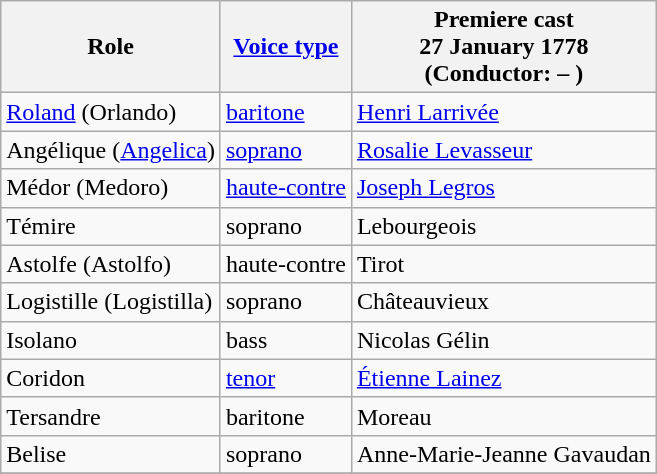<table class="wikitable">
<tr>
<th>Role</th>
<th><a href='#'>Voice type</a></th>
<th>Premiere cast<br>27 January 1778<br>(Conductor: – )</th>
</tr>
<tr>
<td><a href='#'>Roland</a> (Orlando)</td>
<td><a href='#'>baritone</a></td>
<td><a href='#'>Henri Larrivée</a></td>
</tr>
<tr>
<td>Angélique (<a href='#'>Angelica</a>)</td>
<td><a href='#'>soprano</a></td>
<td><a href='#'>Rosalie Levasseur</a></td>
</tr>
<tr>
<td>Médor (Medoro)</td>
<td><a href='#'>haute-contre</a></td>
<td><a href='#'>Joseph Legros</a></td>
</tr>
<tr>
<td>Témire</td>
<td>soprano</td>
<td>Lebourgeois</td>
</tr>
<tr>
<td>Astolfe (Astolfo)</td>
<td>haute-contre</td>
<td>Tirot</td>
</tr>
<tr>
<td>Logistille (Logistilla)</td>
<td>soprano</td>
<td>Châteauvieux</td>
</tr>
<tr>
<td>Isolano</td>
<td>bass</td>
<td>Nicolas Gélin</td>
</tr>
<tr>
<td>Coridon</td>
<td><a href='#'>tenor</a></td>
<td><a href='#'>Étienne Lainez</a></td>
</tr>
<tr>
<td>Tersandre</td>
<td>baritone</td>
<td>Moreau</td>
</tr>
<tr>
<td>Belise</td>
<td>soprano</td>
<td>Anne-Marie-Jeanne Gavaudan</td>
</tr>
<tr>
</tr>
</table>
